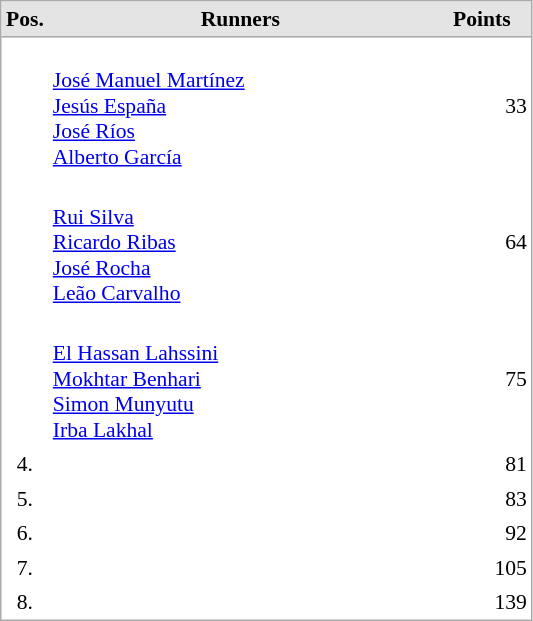<table cellspacing="0" cellpadding="3" style="border:1px solid #AAAAAA;font-size:90%">
<tr bgcolor="#E4E4E4">
<th style="border-bottom:1px solid #AAAAAA" width=10>Pos.</th>
<th style="border-bottom:1px solid #AAAAAA" width=250>Runners</th>
<th style="border-bottom:1px solid #AAAAAA" width=60>Points</th>
</tr>
<tr align="center">
<td align="center" valign="top"></td>
<td align="left"><br> <a href='#'>José Manuel Martínez</a><br> <a href='#'>Jesús España</a><br> <a href='#'>José Ríos</a><br> <a href='#'>Alberto García</a></td>
<td align="right">33</td>
</tr>
<tr align="center">
<td align="center" valign="top"></td>
<td align="left"><br> <a href='#'>Rui Silva</a><br> <a href='#'>Ricardo Ribas</a><br> <a href='#'>José Rocha</a><br> <a href='#'>Leão Carvalho</a></td>
<td align="right">64</td>
</tr>
<tr align="center">
<td align="center" valign="top"></td>
<td align="left"><br> <a href='#'>El Hassan Lahssini</a><br> <a href='#'>Mokhtar Benhari</a><br> <a href='#'>Simon Munyutu</a><br> <a href='#'>Irba Lakhal</a></td>
<td align="right">75</td>
</tr>
<tr align="center">
<td align="center" valign="top">4.</td>
<td align="left"></td>
<td align="right">81</td>
</tr>
<tr align="center">
<td align="center" valign="top">5.</td>
<td align="left"></td>
<td align="right">83</td>
</tr>
<tr align="center">
<td align="center" valign="top">6.</td>
<td align="left"></td>
<td align="right">92</td>
</tr>
<tr align="center">
<td align="center" valign="top">7.</td>
<td align="left"></td>
<td align="right">105</td>
</tr>
<tr align="center">
<td align="center" valign="top">8.</td>
<td align="left"></td>
<td align="right">139</td>
</tr>
</table>
